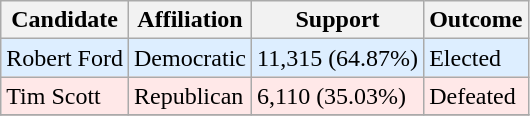<table class="wikitable">
<tr>
<th>Candidate</th>
<th>Affiliation</th>
<th>Support</th>
<th>Outcome</th>
</tr>
<tr>
<td bgcolor=#DDEEFF>Robert Ford</td>
<td bgcolor=#DDEEFF>Democratic</td>
<td bgcolor=#DDEEFF>11,315 (64.87%)</td>
<td bgcolor=#DDEEFF>Elected</td>
</tr>
<tr>
<td bgcolor=#FFE8E8>Tim Scott</td>
<td bgcolor=#FFE8E8>Republican</td>
<td bgcolor=#FFE8E8>6,110 (35.03%)</td>
<td bgcolor=#FFE8E8>Defeated</td>
</tr>
<tr>
</tr>
</table>
